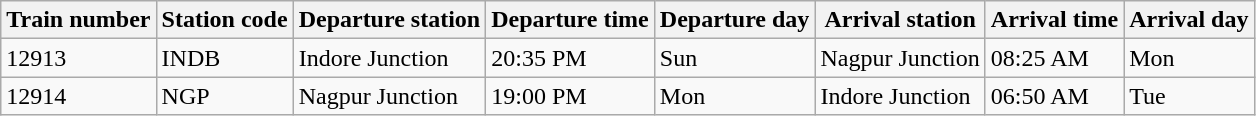<table class="wikitable">
<tr>
<th>Train number</th>
<th>Station code</th>
<th>Departure station</th>
<th>Departure time</th>
<th>Departure day</th>
<th>Arrival station</th>
<th>Arrival time</th>
<th>Arrival day</th>
</tr>
<tr>
<td>12913</td>
<td>INDB</td>
<td>Indore Junction</td>
<td>20:35 PM</td>
<td>Sun</td>
<td>Nagpur Junction</td>
<td>08:25 AM</td>
<td>Mon</td>
</tr>
<tr>
<td>12914</td>
<td>NGP</td>
<td>Nagpur Junction</td>
<td>19:00 PM</td>
<td>Mon</td>
<td>Indore Junction</td>
<td>06:50 AM</td>
<td>Tue</td>
</tr>
</table>
